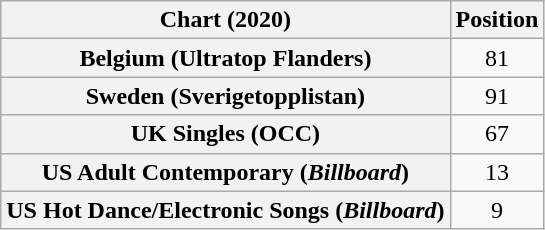<table class="wikitable sortable plainrowheaders" style="text-align:center">
<tr>
<th scope="col">Chart (2020)</th>
<th scope="col">Position</th>
</tr>
<tr>
<th scope="row">Belgium (Ultratop Flanders)</th>
<td>81</td>
</tr>
<tr>
<th scope="row">Sweden (Sverigetopplistan)</th>
<td>91</td>
</tr>
<tr>
<th scope="row">UK Singles (OCC)</th>
<td>67</td>
</tr>
<tr>
<th scope="row">US Adult Contemporary (<em>Billboard</em>)</th>
<td>13</td>
</tr>
<tr>
<th scope="row">US Hot Dance/Electronic Songs (<em>Billboard</em>)</th>
<td>9</td>
</tr>
</table>
